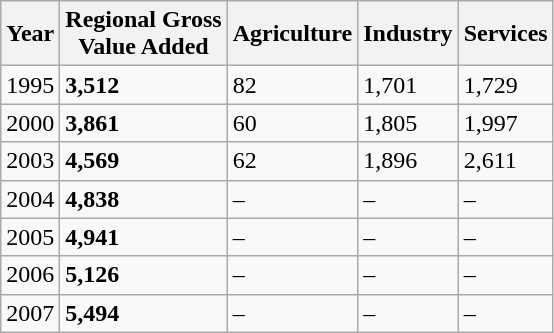<table class="wikitable">
<tr>
<th>Year</th>
<th>Regional Gross<br>Value Added</th>
<th>Agriculture</th>
<th>Industry</th>
<th>Services</th>
</tr>
<tr>
<td>1995</td>
<td><strong>3,512</strong></td>
<td>82</td>
<td>1,701</td>
<td>1,729</td>
</tr>
<tr>
<td>2000</td>
<td><strong>3,861</strong></td>
<td>60</td>
<td>1,805</td>
<td>1,997</td>
</tr>
<tr>
<td>2003</td>
<td><strong>4,569</strong></td>
<td>62</td>
<td>1,896</td>
<td>2,611</td>
</tr>
<tr>
<td>2004</td>
<td><strong>4,838</strong></td>
<td>–</td>
<td>–</td>
<td>–</td>
</tr>
<tr>
<td>2005</td>
<td><strong>4,941</strong></td>
<td>–</td>
<td>–</td>
<td>–</td>
</tr>
<tr>
<td>2006</td>
<td><strong>5,126</strong></td>
<td>–</td>
<td>–</td>
<td>–</td>
</tr>
<tr>
<td>2007</td>
<td><strong>5,494</strong></td>
<td>–</td>
<td>–</td>
<td>–</td>
</tr>
</table>
